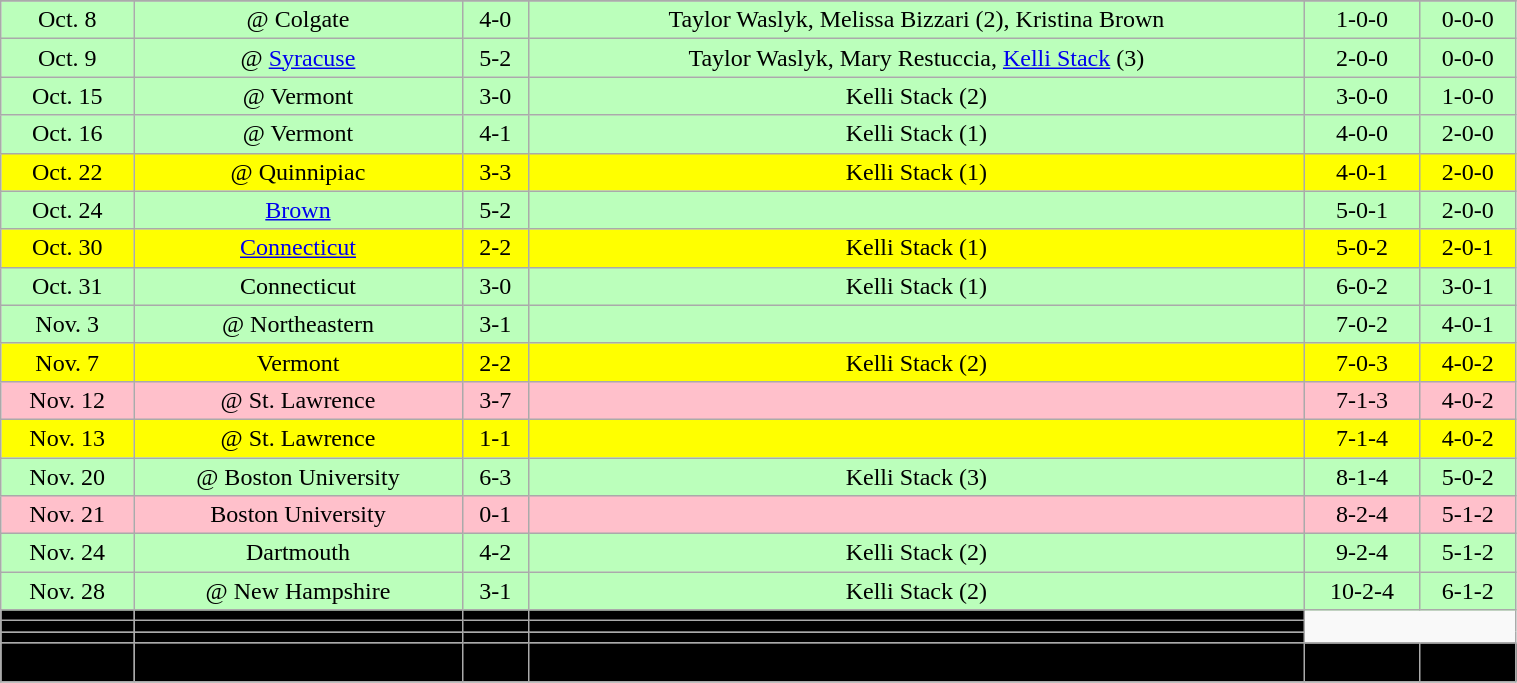<table class="wikitable" width="80%">
<tr align="center">
</tr>
<tr align="center" bgcolor="bbffbb">
<td>Oct. 8</td>
<td>@ Colgate</td>
<td>4-0</td>
<td>Taylor Waslyk, Melissa Bizzari (2), Kristina Brown </td>
<td>1-0-0</td>
<td>0-0-0</td>
</tr>
<tr align="center" bgcolor="bbffbb">
<td>Oct. 9</td>
<td>@ <a href='#'>Syracuse</a></td>
<td>5-2</td>
<td>Taylor Waslyk, Mary Restuccia, <a href='#'>Kelli Stack</a> (3)</td>
<td>2-0-0</td>
<td>0-0-0</td>
</tr>
<tr align="center" bgcolor="bbffbb">
<td>Oct. 15</td>
<td>@ Vermont</td>
<td>3-0</td>
<td>Kelli Stack (2)</td>
<td>3-0-0</td>
<td>1-0-0</td>
</tr>
<tr align="center" bgcolor="bbffbb">
<td>Oct. 16</td>
<td>@ Vermont</td>
<td>4-1</td>
<td>Kelli Stack (1)</td>
<td>4-0-0</td>
<td>2-0-0</td>
</tr>
<tr align="center" bgcolor="yellow">
<td>Oct. 22</td>
<td>@ Quinnipiac</td>
<td>3-3</td>
<td>Kelli Stack (1)</td>
<td>4-0-1</td>
<td>2-0-0</td>
</tr>
<tr align="center" bgcolor="bbffbb">
<td>Oct. 24</td>
<td><a href='#'>Brown</a></td>
<td>5-2</td>
<td></td>
<td>5-0-1</td>
<td>2-0-0</td>
</tr>
<tr align="center" bgcolor="yellow">
<td>Oct. 30</td>
<td><a href='#'>Connecticut</a></td>
<td>2-2</td>
<td>Kelli Stack (1)</td>
<td>5-0-2</td>
<td>2-0-1</td>
</tr>
<tr align="center" bgcolor="bbffbb">
<td>Oct. 31</td>
<td>Connecticut</td>
<td>3-0</td>
<td>Kelli Stack (1)</td>
<td>6-0-2</td>
<td>3-0-1</td>
</tr>
<tr align="center" bgcolor="bbffbb">
<td>Nov. 3</td>
<td>@ Northeastern</td>
<td>3-1</td>
<td></td>
<td>7-0-2</td>
<td>4-0-1</td>
</tr>
<tr align="center" bgcolor="yellow">
<td>Nov. 7</td>
<td>Vermont</td>
<td>2-2</td>
<td>Kelli Stack (2)</td>
<td>7-0-3</td>
<td>4-0-2</td>
</tr>
<tr align="center" bgcolor="pink">
<td>Nov. 12</td>
<td>@ St. Lawrence</td>
<td>3-7</td>
<td></td>
<td>7-1-3</td>
<td>4-0-2</td>
</tr>
<tr align="center" bgcolor="yellow">
<td>Nov. 13</td>
<td>@ St. Lawrence</td>
<td>1-1</td>
<td></td>
<td>7-1-4</td>
<td>4-0-2</td>
</tr>
<tr align="center" bgcolor="bbffbb">
<td>Nov. 20</td>
<td>@ Boston University</td>
<td>6-3</td>
<td>Kelli Stack (3)</td>
<td>8-1-4</td>
<td>5-0-2</td>
</tr>
<tr align="center" bgcolor="pink">
<td>Nov. 21</td>
<td>Boston University</td>
<td>0-1</td>
<td></td>
<td>8-2-4</td>
<td>5-1-2</td>
</tr>
<tr align="center" bgcolor="bbffbb">
<td>Nov. 24</td>
<td>Dartmouth</td>
<td>4-2</td>
<td>Kelli Stack (2)</td>
<td>9-2-4</td>
<td>5-1-2</td>
</tr>
<tr align="center" bgcolor="bbffbb">
<td>Nov. 28</td>
<td>@ New Hampshire</td>
<td>3-1</td>
<td>Kelli Stack (2)</td>
<td>10-2-4</td>
<td>6-1-2</td>
</tr>
<tr align="center" bgcolor=" ">
<td></td>
<td></td>
<td></td>
<td></td>
</tr>
<tr align="center" bgcolor=" ">
<td></td>
<td></td>
<td></td>
<td></td>
</tr>
<tr align="center" bgcolor=" ">
<td></td>
<td></td>
<td></td>
<td></td>
</tr>
<tr align="center" bgcolor=" ">
<td>Feb. 15</td>
<td>Harvard</td>
<td>3-1</td>
<td>Caitlin Walsh, Mary Restuccia, Kelly Stack</td>
<td></td>
<td></td>
</tr>
<tr align="center" bgcolor=" ">
</tr>
</table>
